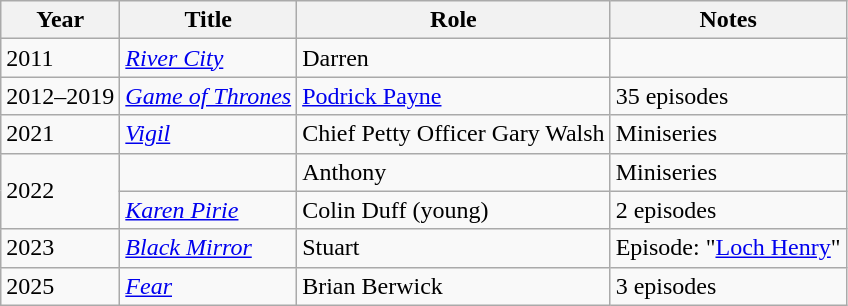<table class="wikitable">
<tr>
<th>Year</th>
<th>Title</th>
<th>Role</th>
<th>Notes</th>
</tr>
<tr>
<td>2011</td>
<td><em><a href='#'>River City</a></em></td>
<td>Darren</td>
<td></td>
</tr>
<tr>
<td>2012–2019</td>
<td><em><a href='#'>Game of Thrones</a></em></td>
<td><a href='#'>Podrick Payne</a></td>
<td>35 episodes</td>
</tr>
<tr>
<td>2021</td>
<td><em><a href='#'>Vigil</a></em></td>
<td>Chief Petty Officer Gary Walsh</td>
<td>Miniseries</td>
</tr>
<tr>
<td rowspan="2">2022</td>
<td><em></em></td>
<td>Anthony</td>
<td>Miniseries</td>
</tr>
<tr>
<td><em><a href='#'>Karen Pirie</a></em></td>
<td>Colin Duff (young)</td>
<td>2 episodes</td>
</tr>
<tr>
<td>2023</td>
<td><em><a href='#'>Black Mirror</a></em></td>
<td>Stuart</td>
<td>Episode: "<a href='#'>Loch Henry</a>"</td>
</tr>
<tr>
<td>2025</td>
<td><em><a href='#'>Fear</a></em></td>
<td>Brian Berwick</td>
<td>3 episodes</td>
</tr>
</table>
